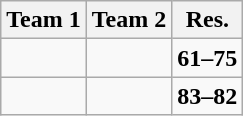<table class="wikitable">
<tr>
<th><strong>Team 1</strong></th>
<th><strong>Team 2</strong></th>
<th><strong>Res.</strong></th>
</tr>
<tr>
<td></td>
<td></td>
<td><strong>61–75</strong></td>
</tr>
<tr>
<td></td>
<td></td>
<td><strong>83–82</strong></td>
</tr>
</table>
